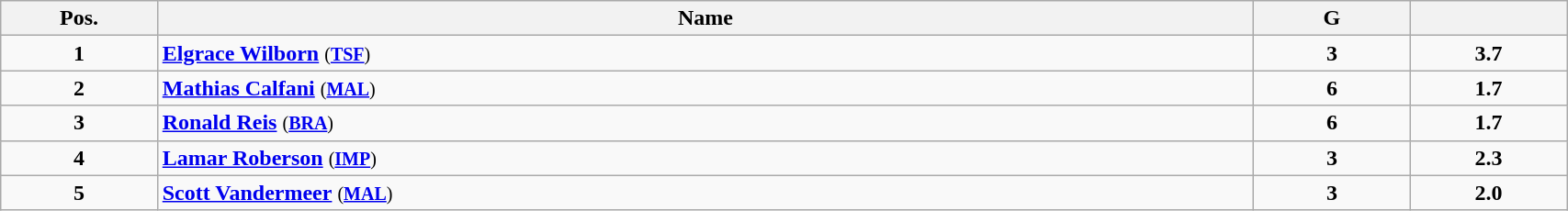<table class="wikitable" style="width:90%;">
<tr>
<th style="width:10%;">Pos.</th>
<th style="width:70%;">Name</th>
<th style="width:10%;">G</th>
<th style="width:10%;"></th>
</tr>
<tr align=center>
<td><strong>1</strong></td>
<td align=left><strong><a href='#'>Elgrace Wilborn</a></strong> <small>(<strong><a href='#'>TSF</a></strong>)</small></td>
<td><strong>3</strong></td>
<td><strong>3.7</strong></td>
</tr>
<tr align=center>
<td><strong>2</strong></td>
<td align=left><strong><a href='#'>Mathias Calfani</a></strong> <small>(<strong><a href='#'>MAL</a></strong>)</small></td>
<td><strong>6</strong></td>
<td><strong>1.7</strong></td>
</tr>
<tr align=center>
<td><strong>3</strong></td>
<td align=left><strong><a href='#'>Ronald Reis</a></strong> <small>(<strong><a href='#'>BRA</a></strong>)</small></td>
<td><strong>6</strong></td>
<td><strong>1.7</strong></td>
</tr>
<tr align=center>
<td><strong>4</strong></td>
<td align=left><strong><a href='#'>Lamar Roberson</a></strong> <small>(<strong><a href='#'>IMP</a></strong>)</small></td>
<td><strong>3</strong></td>
<td><strong>2.3</strong></td>
</tr>
<tr align=center>
<td><strong>5</strong></td>
<td align=left><strong><a href='#'>Scott Vandermeer</a></strong> <small>(<strong><a href='#'>MAL</a></strong>)</small></td>
<td><strong>3</strong></td>
<td><strong>2.0</strong></td>
</tr>
</table>
